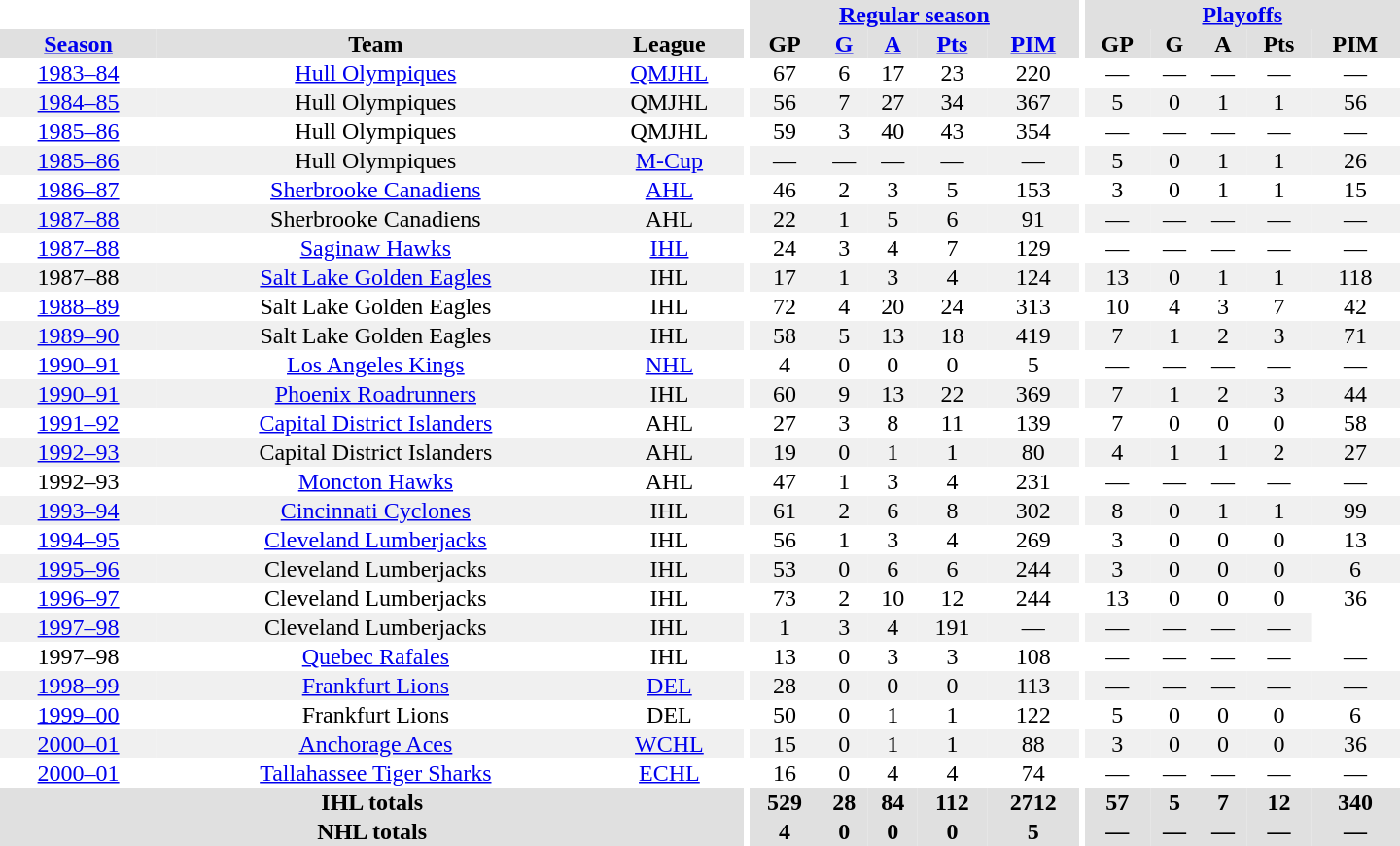<table border="0" cellpadding="1" cellspacing="0" style="text-align:center; width:60em">
<tr bgcolor="#e0e0e0">
<th colspan="3" bgcolor="#ffffff"></th>
<th rowspan="100" bgcolor="#ffffff"></th>
<th colspan="5"><a href='#'>Regular season</a></th>
<th rowspan="100" bgcolor="#ffffff"></th>
<th colspan="5"><a href='#'>Playoffs</a></th>
</tr>
<tr bgcolor="#e0e0e0">
<th><a href='#'>Season</a></th>
<th>Team</th>
<th>League</th>
<th>GP</th>
<th><a href='#'>G</a></th>
<th><a href='#'>A</a></th>
<th><a href='#'>Pts</a></th>
<th><a href='#'>PIM</a></th>
<th>GP</th>
<th>G</th>
<th>A</th>
<th>Pts</th>
<th>PIM</th>
</tr>
<tr>
<td><a href='#'>1983–84</a></td>
<td><a href='#'>Hull Olympiques</a></td>
<td><a href='#'>QMJHL</a></td>
<td>67</td>
<td>6</td>
<td>17</td>
<td>23</td>
<td>220</td>
<td>—</td>
<td>—</td>
<td>—</td>
<td>—</td>
<td>—</td>
</tr>
<tr bgcolor="#f0f0f0">
<td><a href='#'>1984–85</a></td>
<td>Hull Olympiques</td>
<td>QMJHL</td>
<td>56</td>
<td>7</td>
<td>27</td>
<td>34</td>
<td>367</td>
<td>5</td>
<td>0</td>
<td>1</td>
<td>1</td>
<td>56</td>
</tr>
<tr>
<td><a href='#'>1985–86</a></td>
<td>Hull Olympiques</td>
<td>QMJHL</td>
<td>59</td>
<td>3</td>
<td>40</td>
<td>43</td>
<td>354</td>
<td>—</td>
<td>—</td>
<td>—</td>
<td>—</td>
<td>—</td>
</tr>
<tr bgcolor="#f0f0f0">
<td><a href='#'>1985–86</a></td>
<td>Hull Olympiques</td>
<td><a href='#'>M-Cup</a></td>
<td>—</td>
<td>—</td>
<td>—</td>
<td>—</td>
<td>—</td>
<td>5</td>
<td>0</td>
<td>1</td>
<td>1</td>
<td>26</td>
</tr>
<tr>
<td><a href='#'>1986–87</a></td>
<td><a href='#'>Sherbrooke Canadiens</a></td>
<td><a href='#'>AHL</a></td>
<td>46</td>
<td>2</td>
<td>3</td>
<td>5</td>
<td>153</td>
<td>3</td>
<td>0</td>
<td>1</td>
<td>1</td>
<td>15</td>
</tr>
<tr bgcolor="#f0f0f0">
<td><a href='#'>1987–88</a></td>
<td>Sherbrooke Canadiens</td>
<td>AHL</td>
<td>22</td>
<td>1</td>
<td>5</td>
<td>6</td>
<td>91</td>
<td>—</td>
<td>—</td>
<td>—</td>
<td>—</td>
<td>—</td>
</tr>
<tr>
<td><a href='#'>1987–88</a></td>
<td><a href='#'>Saginaw Hawks</a></td>
<td><a href='#'>IHL</a></td>
<td>24</td>
<td>3</td>
<td>4</td>
<td>7</td>
<td>129</td>
<td>—</td>
<td>—</td>
<td>—</td>
<td>—</td>
<td>—</td>
</tr>
<tr bgcolor="#f0f0f0">
<td>1987–88</td>
<td><a href='#'>Salt Lake Golden Eagles</a></td>
<td>IHL</td>
<td>17</td>
<td>1</td>
<td>3</td>
<td>4</td>
<td>124</td>
<td>13</td>
<td>0</td>
<td>1</td>
<td>1</td>
<td>118</td>
</tr>
<tr>
<td><a href='#'>1988–89</a></td>
<td>Salt Lake Golden Eagles</td>
<td>IHL</td>
<td>72</td>
<td>4</td>
<td>20</td>
<td>24</td>
<td>313</td>
<td>10</td>
<td>4</td>
<td>3</td>
<td>7</td>
<td>42</td>
</tr>
<tr bgcolor="#f0f0f0">
<td><a href='#'>1989–90</a></td>
<td>Salt Lake Golden Eagles</td>
<td>IHL</td>
<td>58</td>
<td>5</td>
<td>13</td>
<td>18</td>
<td>419</td>
<td>7</td>
<td>1</td>
<td>2</td>
<td>3</td>
<td>71</td>
</tr>
<tr>
<td><a href='#'>1990–91</a></td>
<td><a href='#'>Los Angeles Kings</a></td>
<td><a href='#'>NHL</a></td>
<td>4</td>
<td>0</td>
<td>0</td>
<td>0</td>
<td>5</td>
<td>—</td>
<td>—</td>
<td>—</td>
<td>—</td>
<td>—</td>
</tr>
<tr bgcolor="#f0f0f0">
<td><a href='#'>1990–91</a></td>
<td><a href='#'>Phoenix Roadrunners</a></td>
<td>IHL</td>
<td>60</td>
<td>9</td>
<td>13</td>
<td>22</td>
<td>369</td>
<td>7</td>
<td>1</td>
<td>2</td>
<td>3</td>
<td>44</td>
</tr>
<tr>
<td><a href='#'>1991–92</a></td>
<td><a href='#'>Capital District Islanders</a></td>
<td>AHL</td>
<td>27</td>
<td>3</td>
<td>8</td>
<td>11</td>
<td>139</td>
<td>7</td>
<td>0</td>
<td>0</td>
<td>0</td>
<td>58</td>
</tr>
<tr bgcolor="#f0f0f0">
<td><a href='#'>1992–93</a></td>
<td>Capital District Islanders</td>
<td>AHL</td>
<td>19</td>
<td>0</td>
<td>1</td>
<td>1</td>
<td>80</td>
<td>4</td>
<td>1</td>
<td>1</td>
<td>2</td>
<td>27</td>
</tr>
<tr>
<td>1992–93</td>
<td><a href='#'>Moncton Hawks</a></td>
<td>AHL</td>
<td>47</td>
<td>1</td>
<td>3</td>
<td>4</td>
<td>231</td>
<td>—</td>
<td>—</td>
<td>—</td>
<td>—</td>
<td>—</td>
</tr>
<tr bgcolor="#f0f0f0">
<td><a href='#'>1993–94</a></td>
<td><a href='#'>Cincinnati Cyclones</a></td>
<td>IHL</td>
<td>61</td>
<td>2</td>
<td>6</td>
<td>8</td>
<td>302</td>
<td>8</td>
<td>0</td>
<td>1</td>
<td>1</td>
<td>99</td>
</tr>
<tr>
<td><a href='#'>1994–95</a></td>
<td><a href='#'>Cleveland Lumberjacks</a></td>
<td>IHL</td>
<td>56</td>
<td>1</td>
<td>3</td>
<td>4</td>
<td>269</td>
<td>3</td>
<td>0</td>
<td>0</td>
<td>0</td>
<td>13</td>
</tr>
<tr bgcolor="#f0f0f0">
<td><a href='#'>1995–96</a></td>
<td>Cleveland Lumberjacks</td>
<td>IHL</td>
<td>53</td>
<td>0</td>
<td>6</td>
<td>6</td>
<td>244</td>
<td>3</td>
<td>0</td>
<td>0</td>
<td>0</td>
<td>6</td>
</tr>
<tr>
<td><a href='#'>1996–97</a></td>
<td>Cleveland Lumberjacks</td>
<td>IHL</td>
<td>73</td>
<td>2</td>
<td>10</td>
<td>12</td>
<td>244</td>
<td>13</td>
<td>0</td>
<td>0</td>
<td>0</td>
<td>36</td>
</tr>
<tr bgcolor="#f0f0f0">
<td><a href='#'>1997–98</a></td>
<td>Cleveland Lumberjacks</td>
<td>IHL</td>
<td 41>1</td>
<td>3</td>
<td>4</td>
<td>191</td>
<td>—</td>
<td>—</td>
<td>—</td>
<td>—</td>
<td>—</td>
</tr>
<tr>
<td>1997–98</td>
<td><a href='#'>Quebec Rafales</a></td>
<td>IHL</td>
<td>13</td>
<td>0</td>
<td>3</td>
<td>3</td>
<td>108</td>
<td>—</td>
<td>—</td>
<td>—</td>
<td>—</td>
<td>—</td>
</tr>
<tr bgcolor="#f0f0f0">
<td><a href='#'>1998–99</a></td>
<td><a href='#'>Frankfurt Lions</a></td>
<td><a href='#'>DEL</a></td>
<td>28</td>
<td>0</td>
<td>0</td>
<td>0</td>
<td>113</td>
<td>—</td>
<td>—</td>
<td>—</td>
<td>—</td>
<td>—</td>
</tr>
<tr>
<td><a href='#'>1999–00</a></td>
<td>Frankfurt Lions</td>
<td>DEL</td>
<td>50</td>
<td>0</td>
<td>1</td>
<td>1</td>
<td>122</td>
<td>5</td>
<td>0</td>
<td>0</td>
<td>0</td>
<td>6</td>
</tr>
<tr bgcolor="#f0f0f0">
<td><a href='#'>2000–01</a></td>
<td><a href='#'>Anchorage Aces</a></td>
<td><a href='#'>WCHL</a></td>
<td>15</td>
<td>0</td>
<td>1</td>
<td>1</td>
<td>88</td>
<td>3</td>
<td>0</td>
<td>0</td>
<td>0</td>
<td>36</td>
</tr>
<tr>
<td><a href='#'>2000–01</a></td>
<td><a href='#'>Tallahassee Tiger Sharks</a></td>
<td><a href='#'>ECHL</a></td>
<td>16</td>
<td>0</td>
<td>4</td>
<td>4</td>
<td>74</td>
<td>—</td>
<td>—</td>
<td>—</td>
<td>—</td>
<td>—</td>
</tr>
<tr bgcolor="#e0e0e0">
<th colspan="3">IHL totals</th>
<th>529</th>
<th>28</th>
<th>84</th>
<th>112</th>
<th>2712</th>
<th>57</th>
<th>5</th>
<th>7</th>
<th>12</th>
<th>340</th>
</tr>
<tr bgcolor="#e0e0e0">
<th colspan="3">NHL totals</th>
<th>4</th>
<th>0</th>
<th>0</th>
<th>0</th>
<th>5</th>
<th>—</th>
<th>—</th>
<th>—</th>
<th>—</th>
<th>—</th>
</tr>
</table>
